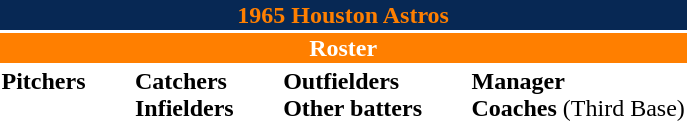<table class="toccolours" style="text-align: left;">
<tr>
<th colspan="10" style="background-color: #072854; color: #FF7F00; text-align: center;">1965 Houston Astros</th>
</tr>
<tr>
<td colspan="10" style="background-color: #FF7F00; color: white; text-align: center;"><strong>Roster</strong></td>
</tr>
<tr>
<td valign="top"><strong>Pitchers</strong><br>





















</td>
<td width="25px"></td>
<td valign="top"><strong>Catchers</strong><br>




<strong>Infielders</strong>











</td>
<td width="25px"></td>
<td valign="top"><strong>Outfielders</strong><br>






<strong>Other batters</strong>
</td>
<td width="25px"></td>
<td valign="top"><strong>Manager</strong><br>
<strong>Coaches</strong>

 (Third Base)


</td>
</tr>
</table>
